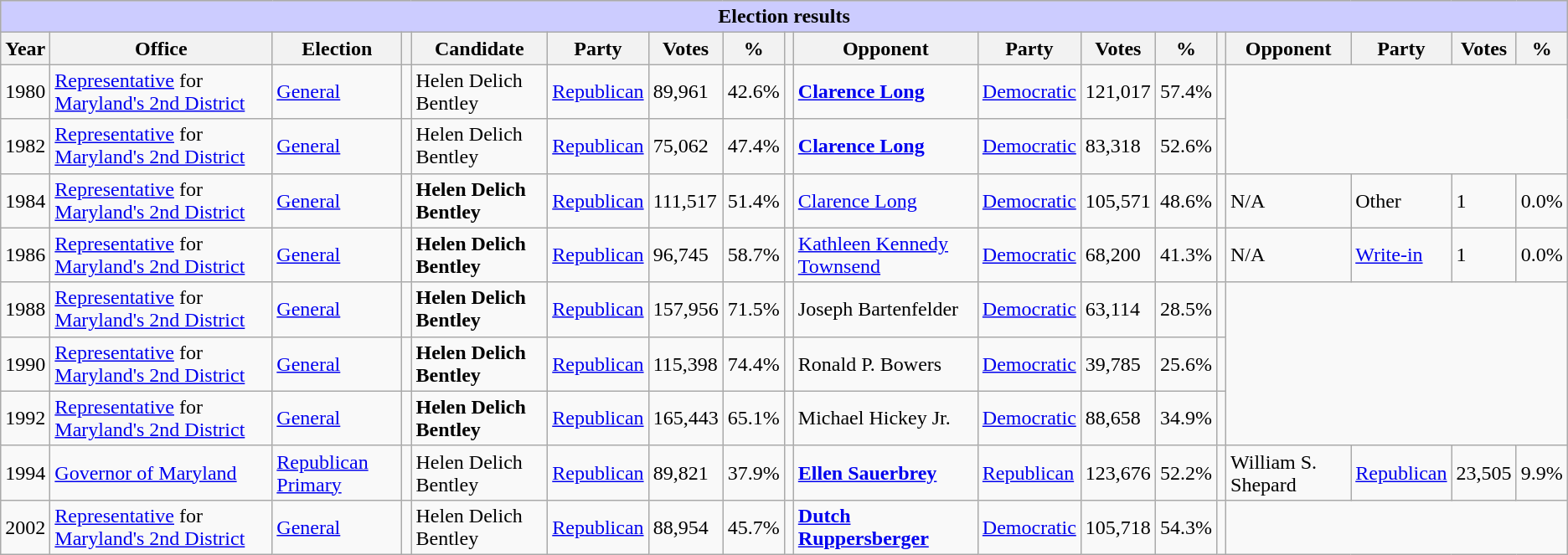<table class="wikitable collapsible">
<tr style="background:#ccc;">
<th colspan="24" style="background:#ccf;">Election results</th>
</tr>
<tr>
<th><strong>Year</strong></th>
<th><strong>Office</strong></th>
<th><strong>Election</strong></th>
<th></th>
<th><strong>Candidate</strong></th>
<th><strong>Party</strong></th>
<th><strong>Votes</strong></th>
<th><strong>%</strong></th>
<th></th>
<th><strong>Opponent</strong></th>
<th><strong>Party</strong></th>
<th><strong>Votes</strong></th>
<th><strong>%</strong></th>
<th></th>
<th><strong>Opponent</strong></th>
<th><strong>Party</strong></th>
<th><strong>Votes</strong></th>
<th><strong>%</strong></th>
</tr>
<tr>
<td>1980</td>
<td><a href='#'>Representative</a> for <a href='#'>Maryland's 2nd District</a></td>
<td><a href='#'>General</a></td>
<td></td>
<td>Helen Delich Bentley</td>
<td><a href='#'>Republican</a></td>
<td>89,961</td>
<td>42.6%</td>
<td></td>
<td><strong><a href='#'>Clarence Long</a></strong></td>
<td><a href='#'>Democratic</a></td>
<td>121,017</td>
<td>57.4%</td>
<td></td>
</tr>
<tr>
<td>1982</td>
<td><a href='#'>Representative</a> for <a href='#'>Maryland's 2nd District</a></td>
<td><a href='#'>General</a></td>
<td></td>
<td>Helen Delich Bentley</td>
<td><a href='#'>Republican</a></td>
<td>75,062</td>
<td>47.4%</td>
<td></td>
<td><strong><a href='#'>Clarence Long</a></strong></td>
<td><a href='#'>Democratic</a></td>
<td>83,318</td>
<td>52.6%</td>
<td></td>
</tr>
<tr>
<td>1984</td>
<td><a href='#'>Representative</a> for <a href='#'>Maryland's 2nd District</a></td>
<td><a href='#'>General</a></td>
<td></td>
<td><strong>Helen Delich Bentley</strong></td>
<td><a href='#'>Republican</a></td>
<td>111,517</td>
<td>51.4%</td>
<td></td>
<td><a href='#'>Clarence Long</a></td>
<td><a href='#'>Democratic</a></td>
<td>105,571</td>
<td>48.6%</td>
<td></td>
<td>N/A</td>
<td>Other</td>
<td>1</td>
<td>0.0%</td>
</tr>
<tr>
<td>1986</td>
<td><a href='#'>Representative</a> for <a href='#'>Maryland's 2nd District</a></td>
<td><a href='#'>General</a></td>
<td></td>
<td><strong>Helen Delich Bentley</strong></td>
<td><a href='#'>Republican</a></td>
<td>96,745</td>
<td>58.7%</td>
<td></td>
<td><a href='#'>Kathleen Kennedy Townsend</a></td>
<td><a href='#'>Democratic</a></td>
<td>68,200</td>
<td>41.3%</td>
<td></td>
<td>N/A</td>
<td><a href='#'>Write-in</a></td>
<td>1</td>
<td>0.0%</td>
</tr>
<tr>
<td>1988</td>
<td><a href='#'>Representative</a> for <a href='#'>Maryland's 2nd District</a></td>
<td><a href='#'>General</a></td>
<td></td>
<td><strong>Helen Delich Bentley</strong></td>
<td><a href='#'>Republican</a></td>
<td>157,956</td>
<td>71.5%</td>
<td></td>
<td>Joseph Bartenfelder</td>
<td><a href='#'>Democratic</a></td>
<td>63,114</td>
<td>28.5%</td>
<td></td>
</tr>
<tr>
<td>1990</td>
<td><a href='#'>Representative</a> for <a href='#'>Maryland's 2nd District</a></td>
<td><a href='#'>General</a></td>
<td></td>
<td><strong>Helen Delich Bentley</strong></td>
<td><a href='#'>Republican</a></td>
<td>115,398</td>
<td>74.4%</td>
<td></td>
<td>Ronald P. Bowers</td>
<td><a href='#'>Democratic</a></td>
<td>39,785</td>
<td>25.6%</td>
<td></td>
</tr>
<tr>
<td>1992</td>
<td><a href='#'>Representative</a> for <a href='#'>Maryland's 2nd District</a></td>
<td><a href='#'>General</a></td>
<td></td>
<td><strong>Helen Delich Bentley</strong></td>
<td><a href='#'>Republican</a></td>
<td>165,443</td>
<td>65.1%</td>
<td></td>
<td>Michael Hickey Jr.</td>
<td><a href='#'>Democratic</a></td>
<td>88,658</td>
<td>34.9%</td>
<td></td>
</tr>
<tr>
<td>1994</td>
<td><a href='#'>Governor of Maryland</a></td>
<td><a href='#'>Republican</a> <a href='#'>Primary</a></td>
<td></td>
<td>Helen Delich Bentley</td>
<td><a href='#'>Republican</a></td>
<td>89,821</td>
<td>37.9%</td>
<td></td>
<td><strong><a href='#'>Ellen Sauerbrey</a></strong></td>
<td><a href='#'>Republican</a></td>
<td>123,676</td>
<td>52.2%</td>
<td></td>
<td>William S. Shepard</td>
<td><a href='#'>Republican</a></td>
<td>23,505</td>
<td>9.9%</td>
</tr>
<tr>
<td>2002</td>
<td><a href='#'>Representative</a> for <a href='#'>Maryland's 2nd District</a></td>
<td><a href='#'>General</a></td>
<td></td>
<td>Helen Delich Bentley</td>
<td><a href='#'>Republican</a></td>
<td>88,954</td>
<td>45.7%</td>
<td></td>
<td><strong><a href='#'>Dutch Ruppersberger</a></strong></td>
<td><a href='#'>Democratic</a></td>
<td>105,718</td>
<td>54.3%</td>
<td></td>
</tr>
</table>
